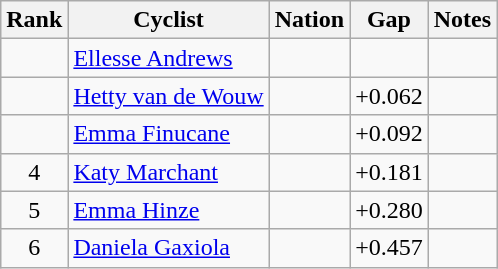<table class="wikitable" style="text-align:center">
<tr>
<th>Rank</th>
<th>Cyclist</th>
<th>Nation</th>
<th>Gap</th>
<th>Notes</th>
</tr>
<tr>
<td></td>
<td align=left><a href='#'>Ellesse Andrews</a></td>
<td align=left></td>
<td></td>
<td></td>
</tr>
<tr>
<td></td>
<td align=left><a href='#'>Hetty van de Wouw</a></td>
<td align=left></td>
<td>+0.062</td>
<td></td>
</tr>
<tr>
<td></td>
<td align=left><a href='#'>Emma Finucane</a></td>
<td align=left></td>
<td>+0.092</td>
<td></td>
</tr>
<tr>
<td>4</td>
<td align=left><a href='#'>Katy Marchant</a></td>
<td align=left></td>
<td>+0.181</td>
<td></td>
</tr>
<tr>
<td>5</td>
<td align=left><a href='#'>Emma Hinze</a></td>
<td align=left></td>
<td>+0.280</td>
<td></td>
</tr>
<tr>
<td>6</td>
<td align=left><a href='#'>Daniela Gaxiola</a></td>
<td align=left></td>
<td>+0.457</td>
<td></td>
</tr>
</table>
